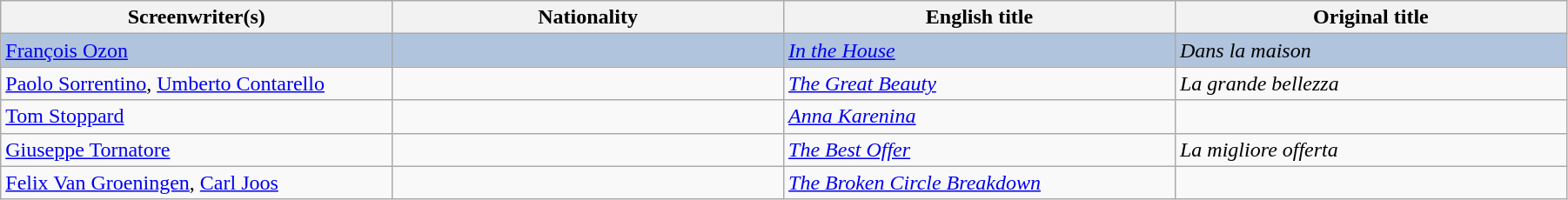<table class="wikitable" style="width:95%;" cellpadding="5">
<tr>
<th style="width:25%;">Screenwriter(s)</th>
<th style="width:25%;">Nationality</th>
<th style="width:25%;">English title</th>
<th style="width:25%;">Original title</th>
</tr>
<tr style="background:#B0C4DE;">
<td><a href='#'>François Ozon</a></td>
<td></td>
<td><em><a href='#'>In the House</a></em></td>
<td><em>Dans la maison</em></td>
</tr>
<tr>
<td><a href='#'>Paolo Sorrentino</a>, <a href='#'>Umberto Contarello</a></td>
<td></td>
<td><em><a href='#'>The Great Beauty</a></em></td>
<td><em>La grande bellezza</em></td>
</tr>
<tr>
<td><a href='#'>Tom Stoppard</a></td>
<td></td>
<td><em><a href='#'>Anna Karenina</a></em></td>
<td></td>
</tr>
<tr>
<td><a href='#'>Giuseppe Tornatore</a></td>
<td></td>
<td><em><a href='#'>The Best Offer</a></em></td>
<td><em>La migliore offerta</em></td>
</tr>
<tr>
<td><a href='#'>Felix Van Groeningen</a>, <a href='#'>Carl Joos</a></td>
<td></td>
<td><em><a href='#'>The Broken Circle Breakdown</a></em></td>
<td></td>
</tr>
</table>
